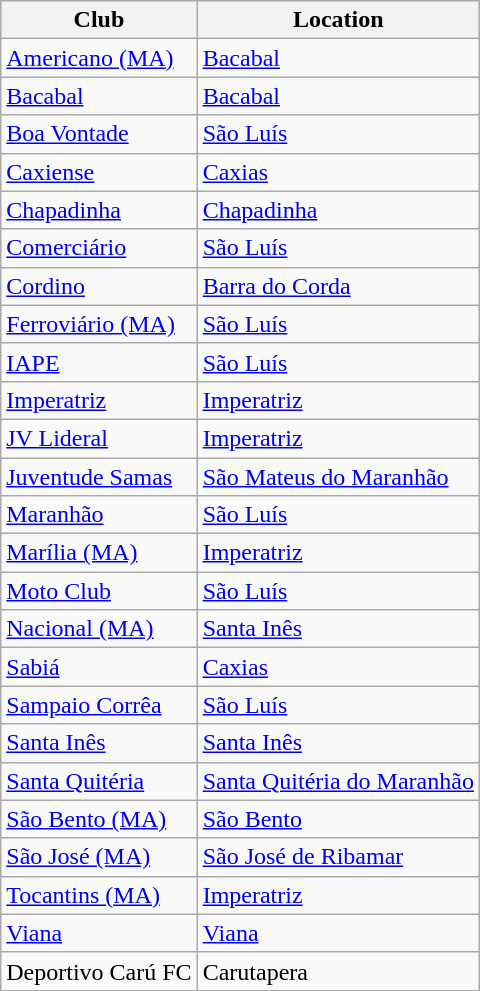<table class="wikitable sortable">
<tr>
<th>Club</th>
<th>Location</th>
</tr>
<tr>
<td><a href='#'>Americano (MA)</a></td>
<td><a href='#'>Bacabal</a></td>
</tr>
<tr>
<td><a href='#'>Bacabal</a></td>
<td><a href='#'>Bacabal</a></td>
</tr>
<tr>
<td><a href='#'>Boa Vontade</a></td>
<td><a href='#'>São Luís</a></td>
</tr>
<tr>
<td><a href='#'>Caxiense</a></td>
<td><a href='#'>Caxias</a></td>
</tr>
<tr>
<td><a href='#'>Chapadinha</a></td>
<td><a href='#'>Chapadinha</a></td>
</tr>
<tr>
<td><a href='#'>Comerciário</a></td>
<td><a href='#'>São Luís</a></td>
</tr>
<tr>
<td><a href='#'>Cordino</a></td>
<td><a href='#'>Barra do Corda</a></td>
</tr>
<tr>
<td><a href='#'>Ferroviário (MA)</a></td>
<td><a href='#'>São Luís</a></td>
</tr>
<tr>
<td><a href='#'>IAPE</a></td>
<td><a href='#'>São Luís</a></td>
</tr>
<tr>
<td><a href='#'>Imperatriz</a></td>
<td><a href='#'>Imperatriz</a></td>
</tr>
<tr>
<td><a href='#'>JV Lideral</a></td>
<td><a href='#'>Imperatriz</a></td>
</tr>
<tr>
<td><a href='#'>Juventude Samas</a></td>
<td><a href='#'>São Mateus do Maranhão</a></td>
</tr>
<tr>
<td><a href='#'>Maranhão</a></td>
<td><a href='#'>São Luís</a></td>
</tr>
<tr>
<td><a href='#'>Marília (MA)</a></td>
<td><a href='#'>Imperatriz</a></td>
</tr>
<tr>
<td><a href='#'>Moto Club</a></td>
<td><a href='#'>São Luís</a></td>
</tr>
<tr>
<td><a href='#'>Nacional (MA)</a></td>
<td><a href='#'>Santa Inês</a></td>
</tr>
<tr>
<td><a href='#'>Sabiá</a></td>
<td><a href='#'>Caxias</a></td>
</tr>
<tr>
<td><a href='#'>Sampaio Corrêa</a></td>
<td><a href='#'>São Luís</a></td>
</tr>
<tr>
<td><a href='#'>Santa Inês</a></td>
<td><a href='#'>Santa Inês</a></td>
</tr>
<tr>
<td><a href='#'>Santa Quitéria</a></td>
<td><a href='#'>Santa Quitéria do Maranhão</a></td>
</tr>
<tr>
<td><a href='#'>São Bento (MA)</a></td>
<td><a href='#'>São Bento</a></td>
</tr>
<tr>
<td><a href='#'>São José (MA)</a></td>
<td><a href='#'>São José de Ribamar</a></td>
</tr>
<tr>
<td><a href='#'>Tocantins (MA)</a></td>
<td><a href='#'>Imperatriz</a></td>
</tr>
<tr>
<td><a href='#'>Viana</a></td>
<td><a href='#'>Viana</a></td>
</tr>
<tr>
<td>Deportivo Carú FC</td>
<td>Carutapera</td>
</tr>
</table>
